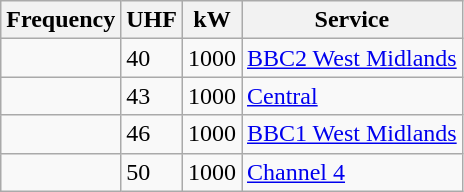<table class="wikitable sortable">
<tr>
<th>Frequency</th>
<th>UHF</th>
<th>kW</th>
<th>Service</th>
</tr>
<tr>
<td></td>
<td>40</td>
<td>1000</td>
<td><a href='#'>BBC2 West Midlands</a></td>
</tr>
<tr>
<td></td>
<td>43</td>
<td>1000</td>
<td><a href='#'>Central</a></td>
</tr>
<tr>
<td></td>
<td>46</td>
<td>1000</td>
<td><a href='#'>BBC1 West Midlands</a></td>
</tr>
<tr>
<td></td>
<td>50</td>
<td>1000</td>
<td><a href='#'>Channel 4</a></td>
</tr>
</table>
